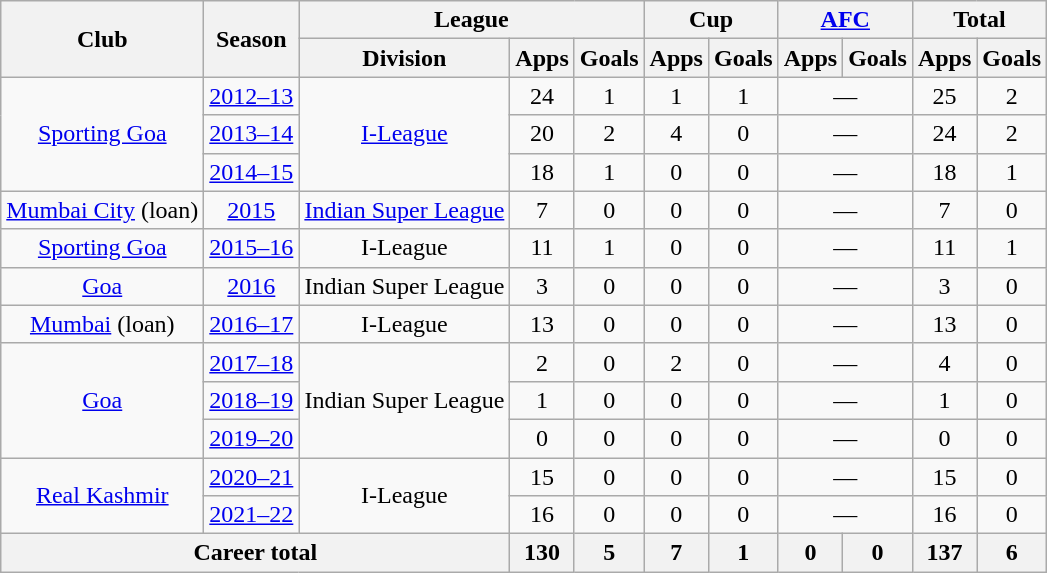<table class="wikitable" style="text-align:center;">
<tr>
<th rowspan="2">Club</th>
<th rowspan="2">Season</th>
<th colspan="3">League</th>
<th colspan="2">Cup</th>
<th colspan="2"><a href='#'>AFC</a></th>
<th colspan="2">Total</th>
</tr>
<tr>
<th>Division</th>
<th>Apps</th>
<th>Goals</th>
<th>Apps</th>
<th>Goals</th>
<th>Apps</th>
<th>Goals</th>
<th>Apps</th>
<th>Goals</th>
</tr>
<tr>
<td rowspan="3"><a href='#'>Sporting Goa</a></td>
<td><a href='#'>2012–13</a></td>
<td rowspan="3"><a href='#'>I-League</a></td>
<td>24</td>
<td>1</td>
<td>1</td>
<td>1</td>
<td colspan="2">—</td>
<td>25</td>
<td>2</td>
</tr>
<tr>
<td><a href='#'>2013–14</a></td>
<td>20</td>
<td>2</td>
<td>4</td>
<td>0</td>
<td colspan="2">—</td>
<td>24</td>
<td>2</td>
</tr>
<tr>
<td><a href='#'>2014–15</a></td>
<td>18</td>
<td>1</td>
<td>0</td>
<td>0</td>
<td colspan="2">—</td>
<td>18</td>
<td>1</td>
</tr>
<tr>
<td rowspan="1"><a href='#'>Mumbai City</a> (loan)</td>
<td><a href='#'>2015</a></td>
<td rowspan="1"><a href='#'>Indian Super League</a></td>
<td>7</td>
<td>0</td>
<td>0</td>
<td>0</td>
<td colspan="2">—</td>
<td>7</td>
<td>0</td>
</tr>
<tr>
<td rowspan="1"><a href='#'>Sporting Goa</a></td>
<td><a href='#'>2015–16</a></td>
<td rowspan="1">I-League</td>
<td>11</td>
<td>1</td>
<td>0</td>
<td>0</td>
<td colspan="2">—</td>
<td>11</td>
<td>1</td>
</tr>
<tr>
<td rowspan="1"><a href='#'>Goa</a></td>
<td><a href='#'>2016</a></td>
<td rowspan="1">Indian Super League</td>
<td>3</td>
<td>0</td>
<td>0</td>
<td>0</td>
<td colspan="2">—</td>
<td>3</td>
<td>0</td>
</tr>
<tr>
<td rowspan="1"><a href='#'>Mumbai</a> (loan)</td>
<td><a href='#'>2016–17</a></td>
<td rowspan="1">I-League</td>
<td>13</td>
<td>0</td>
<td>0</td>
<td>0</td>
<td colspan="2">—</td>
<td>13</td>
<td>0</td>
</tr>
<tr>
<td rowspan="3"><a href='#'>Goa</a></td>
<td><a href='#'>2017–18</a></td>
<td rowspan="3">Indian Super League</td>
<td>2</td>
<td>0</td>
<td>2</td>
<td>0</td>
<td colspan="2">—</td>
<td>4</td>
<td>0</td>
</tr>
<tr>
<td><a href='#'>2018–19</a></td>
<td>1</td>
<td>0</td>
<td>0</td>
<td>0</td>
<td colspan="2">—</td>
<td>1</td>
<td>0</td>
</tr>
<tr>
<td><a href='#'>2019–20</a></td>
<td>0</td>
<td>0</td>
<td>0</td>
<td>0</td>
<td colspan="2">—</td>
<td>0</td>
<td>0</td>
</tr>
<tr>
<td rowspan="2"><a href='#'>Real Kashmir</a></td>
<td><a href='#'>2020–21</a></td>
<td rowspan="2">I-League</td>
<td>15</td>
<td>0</td>
<td>0</td>
<td>0</td>
<td colspan="2">—</td>
<td>15</td>
<td>0</td>
</tr>
<tr>
<td><a href='#'>2021–22</a></td>
<td>16</td>
<td>0</td>
<td>0</td>
<td>0</td>
<td colspan="2">—</td>
<td>16</td>
<td>0</td>
</tr>
<tr>
<th colspan="3">Career total</th>
<th>130</th>
<th>5</th>
<th>7</th>
<th>1</th>
<th>0</th>
<th>0</th>
<th>137</th>
<th>6</th>
</tr>
</table>
